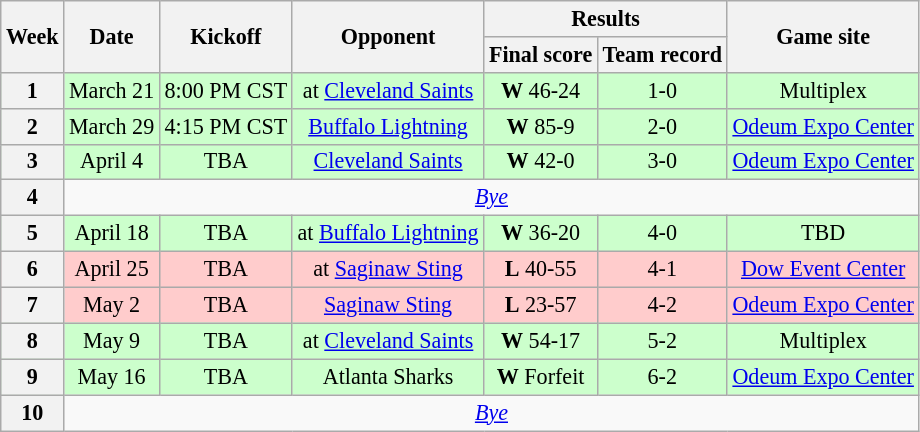<table class="wikitable" style="font-size: 92%;" "align=center">
<tr>
<th rowspan="2">Week</th>
<th rowspan="2">Date</th>
<th rowspan="2">Kickoff</th>
<th rowspan="2">Opponent</th>
<th colspan="2">Results</th>
<th rowspan="2">Game site</th>
</tr>
<tr>
<th>Final score</th>
<th>Team record</th>
</tr>
<tr style="background:#cfc">
<th>1</th>
<td style="text-align:center;">March 21</td>
<td style="text-align:center;">8:00 PM CST</td>
<td style="text-align:center;">at <a href='#'>Cleveland Saints</a></td>
<td style="text-align:center;"><strong>W</strong> 46-24</td>
<td style="text-align:center;">1-0</td>
<td style="text-align:center;">Multiplex</td>
</tr>
<tr style="background:#cfc">
<th>2</th>
<td style="text-align:center;">March 29</td>
<td style="text-align:center;">4:15 PM CST</td>
<td style="text-align:center;"><a href='#'>Buffalo Lightning</a></td>
<td style="text-align:center;"><strong>W</strong> 85-9</td>
<td style="text-align:center;">2-0</td>
<td style="text-align:center;"><a href='#'>Odeum Expo Center</a></td>
</tr>
<tr style="background:#cfc">
<th>3</th>
<td style="text-align:center;">April 4</td>
<td style="text-align:center;">TBA</td>
<td style="text-align:center;"><a href='#'>Cleveland Saints</a></td>
<td style="text-align:center;"><strong>W</strong> 42-0</td>
<td style="text-align:center;">3-0</td>
<td style="text-align:center;"><a href='#'>Odeum Expo Center</a></td>
</tr>
<tr style=>
<th>4</th>
<td colspan="8" style="text-align:center;"><em><a href='#'>Bye</a></em></td>
</tr>
<tr style="background:#cfc">
<th>5</th>
<td style="text-align:center;">April 18</td>
<td style="text-align:center;">TBA</td>
<td style="text-align:center;">at <a href='#'>Buffalo Lightning</a></td>
<td style="text-align:center;"><strong>W</strong> 36-20</td>
<td style="text-align:center;">4-0</td>
<td style="text-align:center;">TBD</td>
</tr>
<tr style="background:#fcc">
<th>6</th>
<td style="text-align:center;">April 25</td>
<td style="text-align:center;">TBA</td>
<td style="text-align:center;">at <a href='#'>Saginaw Sting</a></td>
<td style="text-align:center;"><strong>L</strong> 40-55</td>
<td style="text-align:center;">4-1</td>
<td style="text-align:center;"><a href='#'>Dow Event Center</a></td>
</tr>
<tr style="background:#fcc">
<th>7</th>
<td style="text-align:center;">May 2</td>
<td style="text-align:center;">TBA</td>
<td style="text-align:center;"><a href='#'>Saginaw Sting</a></td>
<td style="text-align:center;"><strong>L</strong> 23-57</td>
<td style="text-align:center;">4-2</td>
<td style="text-align:center;"><a href='#'>Odeum Expo Center</a></td>
</tr>
<tr style="background:#cfc">
<th>8</th>
<td style="text-align:center;">May 9</td>
<td style="text-align:center;">TBA</td>
<td style="text-align:center;">at <a href='#'>Cleveland Saints</a></td>
<td style="text-align:center;"><strong>W</strong> 54-17</td>
<td style="text-align:center;">5-2</td>
<td style="text-align:center;">Multiplex</td>
</tr>
<tr style="background:#cfc">
<th>9</th>
<td style="text-align:center;">May 16</td>
<td style="text-align:center;">TBA</td>
<td style="text-align:center;">Atlanta Sharks</td>
<td style="text-align:center;"><strong>W</strong> Forfeit</td>
<td style="text-align:center;">6-2</td>
<td style="text-align:center;"><a href='#'>Odeum Expo Center</a></td>
</tr>
<tr style=>
<th>10</th>
<td colspan="8" style="text-align:center;"><em><a href='#'>Bye</a></em></td>
</tr>
</table>
